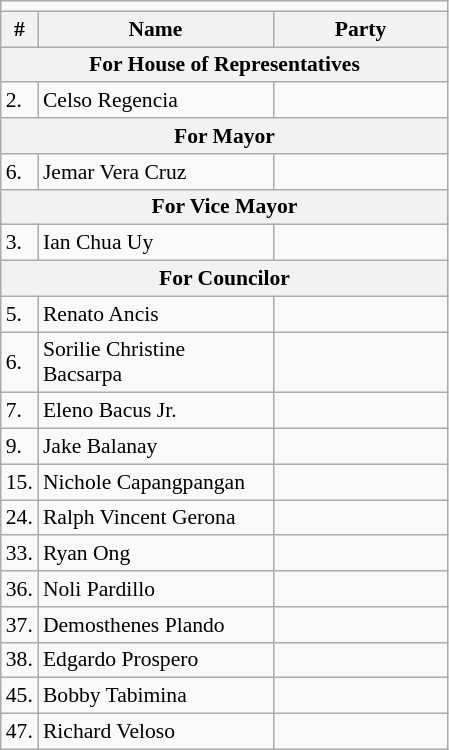<table class=wikitable style="font-size:90%">
<tr>
<td colspan=4 bgcolor=></td>
</tr>
<tr>
<th>#</th>
<th width=150px>Name</th>
<th colspan=2 width=110px>Party</th>
</tr>
<tr>
<th colspan=5>For House of Representatives</th>
</tr>
<tr>
<td>2.</td>
<td>Celso Regencia</td>
<td></td>
</tr>
<tr>
<th colspan=5>For Mayor</th>
</tr>
<tr>
<td>6.</td>
<td>Jemar Vera Cruz</td>
<td></td>
</tr>
<tr>
<th colspan=5>For Vice Mayor</th>
</tr>
<tr>
<td>3.</td>
<td>Ian Chua Uy</td>
<td></td>
</tr>
<tr>
<th colspan=5>For Councilor</th>
</tr>
<tr>
<td>5.</td>
<td>Renato Ancis</td>
<td></td>
</tr>
<tr>
<td>6.</td>
<td>Sorilie Christine Bacsarpa</td>
<td></td>
</tr>
<tr>
<td>7.</td>
<td>Eleno Bacus Jr.</td>
<td></td>
</tr>
<tr>
<td>9.</td>
<td>Jake Balanay</td>
<td></td>
</tr>
<tr>
<td>15.</td>
<td>Nichole Capangpangan</td>
<td></td>
</tr>
<tr>
<td>24.</td>
<td>Ralph Vincent Gerona</td>
<td></td>
</tr>
<tr>
<td>33.</td>
<td>Ryan Ong</td>
<td></td>
</tr>
<tr>
<td>36.</td>
<td>Noli Pardillo</td>
<td></td>
</tr>
<tr>
<td>37.</td>
<td>Demosthenes Plando</td>
<td></td>
</tr>
<tr>
<td>38.</td>
<td>Edgardo Prospero</td>
<td></td>
</tr>
<tr>
<td>45.</td>
<td>Bobby Tabimina</td>
<td></td>
</tr>
<tr>
<td>47.</td>
<td>Richard Veloso</td>
<td></td>
</tr>
</table>
